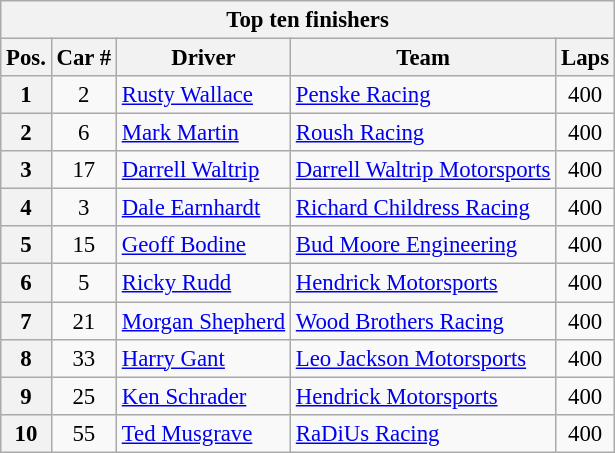<table class="wikitable" style="font-size:95%;">
<tr>
<th colspan=9>Top ten finishers</th>
</tr>
<tr>
<th>Pos.</th>
<th>Car #</th>
<th>Driver</th>
<th>Team</th>
<th>Laps</th>
</tr>
<tr>
<th>1</th>
<td align=center>2</td>
<td><a href='#'>Rusty Wallace</a></td>
<td><a href='#'>Penske Racing</a></td>
<td align=center>400</td>
</tr>
<tr>
<th>2</th>
<td align=center>6</td>
<td><a href='#'>Mark Martin</a></td>
<td><a href='#'>Roush Racing</a></td>
<td align=center>400</td>
</tr>
<tr>
<th>3</th>
<td align=center>17</td>
<td><a href='#'>Darrell Waltrip</a></td>
<td><a href='#'>Darrell Waltrip Motorsports</a></td>
<td align=center>400</td>
</tr>
<tr>
<th>4</th>
<td align=center>3</td>
<td><a href='#'>Dale Earnhardt</a></td>
<td><a href='#'>Richard Childress Racing</a></td>
<td align=center>400</td>
</tr>
<tr>
<th>5</th>
<td align=center>15</td>
<td><a href='#'>Geoff Bodine</a></td>
<td><a href='#'>Bud Moore Engineering</a></td>
<td align=center>400</td>
</tr>
<tr>
<th>6</th>
<td align=center>5</td>
<td><a href='#'>Ricky Rudd</a></td>
<td><a href='#'>Hendrick Motorsports</a></td>
<td align=center>400</td>
</tr>
<tr>
<th>7</th>
<td align=center>21</td>
<td><a href='#'>Morgan Shepherd</a></td>
<td><a href='#'>Wood Brothers Racing</a></td>
<td align=center>400</td>
</tr>
<tr>
<th>8</th>
<td align=center>33</td>
<td><a href='#'>Harry Gant</a></td>
<td><a href='#'>Leo Jackson Motorsports</a></td>
<td align=center>400</td>
</tr>
<tr>
<th>9</th>
<td align=center>25</td>
<td><a href='#'>Ken Schrader</a></td>
<td><a href='#'>Hendrick Motorsports</a></td>
<td align=center>400</td>
</tr>
<tr>
<th>10</th>
<td align=center>55</td>
<td><a href='#'>Ted Musgrave</a></td>
<td><a href='#'>RaDiUs Racing</a></td>
<td align=center>400</td>
</tr>
</table>
